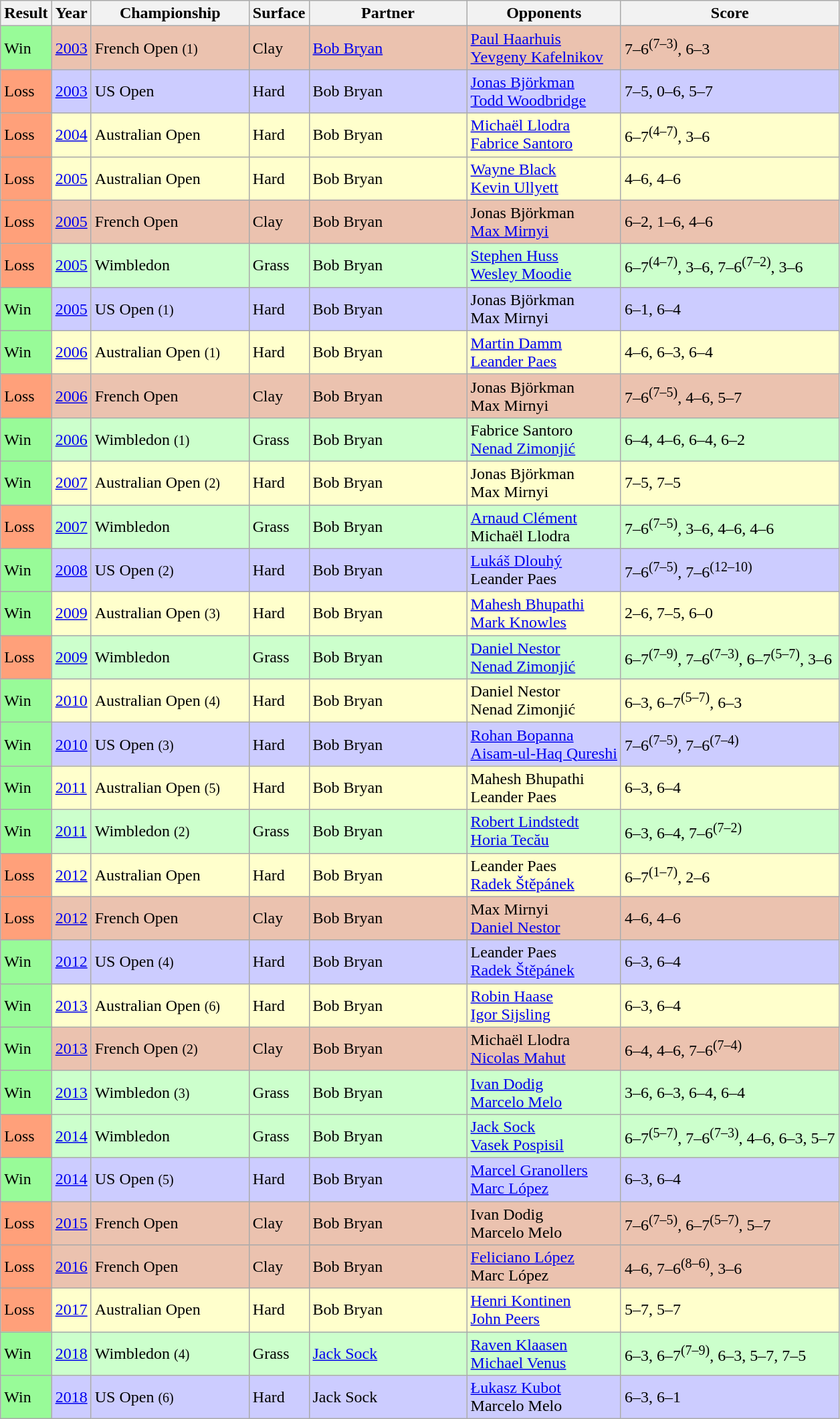<table class="sortable wikitable">
<tr>
<th>Result</th>
<th>Year</th>
<th width=150>Championship</th>
<th>Surface</th>
<th width=150>Partner</th>
<th>Opponents</th>
<th class="unsortable">Score</th>
</tr>
<tr bgcolor=EBC2AF>
<td bgcolor=98FB98>Win</td>
<td><a href='#'>2003</a></td>
<td>French Open <small>(1)</small></td>
<td>Clay</td>
<td> <a href='#'>Bob Bryan</a></td>
<td> <a href='#'>Paul Haarhuis</a><br> <a href='#'>Yevgeny Kafelnikov</a></td>
<td>7–6<sup>(7–3)</sup>, 6–3</td>
</tr>
<tr bgcolor=CCCCFF>
<td bgcolor=FFA07A>Loss</td>
<td><a href='#'>2003</a></td>
<td>US Open</td>
<td>Hard</td>
<td> Bob Bryan</td>
<td> <a href='#'>Jonas Björkman</a><br> <a href='#'>Todd Woodbridge</a></td>
<td>7–5, 0–6, 5–7</td>
</tr>
<tr bgcolor=FFFFCC>
<td bgcolor=FFA07A>Loss</td>
<td><a href='#'>2004</a></td>
<td>Australian Open</td>
<td>Hard</td>
<td> Bob Bryan</td>
<td> <a href='#'>Michaël Llodra</a><br> <a href='#'>Fabrice Santoro</a></td>
<td>6–7<sup>(4–7)</sup>, 3–6</td>
</tr>
<tr bgcolor=FFFFCC>
<td bgcolor=FFA07A>Loss</td>
<td><a href='#'>2005</a></td>
<td>Australian Open</td>
<td>Hard</td>
<td> Bob Bryan</td>
<td> <a href='#'>Wayne Black</a><br> <a href='#'>Kevin Ullyett</a></td>
<td>4–6, 4–6</td>
</tr>
<tr bgcolor=EBC2AF>
<td bgcolor=FFA07A>Loss</td>
<td><a href='#'>2005</a></td>
<td>French Open</td>
<td>Clay</td>
<td> Bob Bryan</td>
<td> Jonas Björkman<br> <a href='#'>Max Mirnyi</a></td>
<td>6–2, 1–6, 4–6</td>
</tr>
<tr bgcolor=CCFFCC>
<td bgcolor=FFA07A>Loss</td>
<td><a href='#'>2005</a></td>
<td>Wimbledon</td>
<td>Grass</td>
<td> Bob Bryan</td>
<td> <a href='#'>Stephen Huss</a><br> <a href='#'>Wesley Moodie</a></td>
<td>6–7<sup>(4–7)</sup>, 3–6, 7–6<sup>(7–2)</sup>, 3–6</td>
</tr>
<tr bgcolor=CCCCFF>
<td bgcolor=98FB98>Win</td>
<td><a href='#'>2005</a></td>
<td>US Open <small>(1)</small></td>
<td>Hard</td>
<td> Bob Bryan</td>
<td> Jonas Björkman<br> Max Mirnyi</td>
<td>6–1, 6–4</td>
</tr>
<tr bgcolor=FFFFCC>
<td bgcolor=98FB98>Win</td>
<td><a href='#'>2006</a></td>
<td>Australian Open <small>(1)</small></td>
<td>Hard</td>
<td> Bob Bryan</td>
<td> <a href='#'>Martin Damm</a><br> <a href='#'>Leander Paes</a></td>
<td>4–6, 6–3, 6–4</td>
</tr>
<tr bgcolor=EBC2AF>
<td bgcolor=FFA07A>Loss</td>
<td><a href='#'>2006</a></td>
<td>French Open</td>
<td>Clay</td>
<td> Bob Bryan</td>
<td> Jonas Björkman<br> Max Mirnyi</td>
<td>7–6<sup>(7–5)</sup>, 4–6, 5–7</td>
</tr>
<tr bgcolor=CCFFCC>
<td bgcolor=98FB98>Win</td>
<td><a href='#'>2006</a></td>
<td>Wimbledon <small>(1)</small></td>
<td>Grass</td>
<td> Bob Bryan</td>
<td> Fabrice Santoro<br> <a href='#'>Nenad Zimonjić</a></td>
<td>6–4, 4–6, 6–4, 6–2</td>
</tr>
<tr bgcolor=FFFFCC>
<td bgcolor=98FB98>Win</td>
<td><a href='#'>2007</a></td>
<td>Australian Open <small>(2)</small></td>
<td>Hard</td>
<td> Bob Bryan</td>
<td> Jonas Björkman<br> Max Mirnyi</td>
<td>7–5, 7–5</td>
</tr>
<tr bgcolor=CCFFCC>
<td bgcolor=FFA07A>Loss</td>
<td><a href='#'>2007</a></td>
<td>Wimbledon</td>
<td>Grass</td>
<td> Bob Bryan</td>
<td> <a href='#'>Arnaud Clément</a><br> Michaël Llodra</td>
<td>7–6<sup>(7–5)</sup>, 3–6, 4–6, 4–6</td>
</tr>
<tr bgcolor=CCCCFF>
<td bgcolor=98FB98>Win</td>
<td><a href='#'>2008</a></td>
<td>US Open <small>(2)</small></td>
<td>Hard</td>
<td> Bob Bryan</td>
<td> <a href='#'>Lukáš Dlouhý</a><br> Leander Paes</td>
<td>7–6<sup>(7–5)</sup>, 7–6<sup>(12–10)</sup></td>
</tr>
<tr bgcolor=FFFFCC>
<td bgcolor=98FB98>Win</td>
<td><a href='#'>2009</a></td>
<td>Australian Open <small>(3)</small></td>
<td>Hard</td>
<td> Bob Bryan</td>
<td> <a href='#'>Mahesh Bhupathi</a><br> <a href='#'>Mark Knowles</a></td>
<td>2–6, 7–5, 6–0</td>
</tr>
<tr bgcolor=CCFFCC>
<td bgcolor=FFA07A>Loss</td>
<td><a href='#'>2009</a></td>
<td>Wimbledon</td>
<td>Grass</td>
<td> Bob Bryan</td>
<td> <a href='#'>Daniel Nestor</a><br> <a href='#'>Nenad Zimonjić</a></td>
<td>6–7<sup>(7–9)</sup>, 7–6<sup>(7–3)</sup>, 6–7<sup>(5–7)</sup>, 3–6</td>
</tr>
<tr bgcolor=FFFFCC>
<td bgcolor=98FB98>Win</td>
<td><a href='#'>2010</a></td>
<td>Australian Open <small>(4)</small></td>
<td>Hard</td>
<td> Bob Bryan</td>
<td> Daniel Nestor<br> Nenad Zimonjić</td>
<td>6–3, 6–7<sup>(5–7)</sup>, 6–3</td>
</tr>
<tr bgcolor=CCCCFF>
<td bgcolor=98FB98>Win</td>
<td><a href='#'>2010</a></td>
<td>US Open <small>(3)</small></td>
<td>Hard</td>
<td> Bob Bryan</td>
<td> <a href='#'>Rohan Bopanna</a><br> <a href='#'>Aisam-ul-Haq Qureshi</a></td>
<td>7–6<sup>(7–5)</sup>, 7–6<sup>(7–4)</sup></td>
</tr>
<tr bgcolor=FFFFCC>
<td bgcolor=98FB98>Win</td>
<td><a href='#'>2011</a></td>
<td>Australian Open <small>(5)</small></td>
<td>Hard</td>
<td> Bob Bryan</td>
<td> Mahesh Bhupathi<br> Leander Paes</td>
<td>6–3, 6–4</td>
</tr>
<tr bgcolor=CCFFCC>
<td bgcolor=98FB98>Win</td>
<td><a href='#'>2011</a></td>
<td>Wimbledon <small>(2)</small></td>
<td>Grass</td>
<td> Bob Bryan</td>
<td> <a href='#'>Robert Lindstedt</a><br> <a href='#'>Horia Tecău</a></td>
<td>6–3, 6–4, 7–6<sup>(7–2)</sup></td>
</tr>
<tr bgcolor=FFFFCC>
<td bgcolor=FFA07A>Loss</td>
<td><a href='#'>2012</a></td>
<td>Australian Open</td>
<td>Hard</td>
<td> Bob Bryan</td>
<td> Leander Paes<br> <a href='#'>Radek Štěpánek</a></td>
<td>6–7<sup>(1–7)</sup>, 2–6</td>
</tr>
<tr bgcolor=EBC2AF>
<td bgcolor=FFA07A>Loss</td>
<td><a href='#'>2012</a></td>
<td>French Open</td>
<td>Clay</td>
<td> Bob Bryan</td>
<td> Max Mirnyi<br> <a href='#'>Daniel Nestor</a></td>
<td>4–6, 4–6</td>
</tr>
<tr bgcolor=CCCCFF>
<td bgcolor=98FB98>Win</td>
<td><a href='#'>2012</a></td>
<td>US Open <small>(4)</small></td>
<td>Hard</td>
<td> Bob Bryan</td>
<td> Leander Paes<br> <a href='#'>Radek Štěpánek</a></td>
<td>6–3, 6–4</td>
</tr>
<tr bgcolor=FFFFCC>
<td bgcolor=98FB98>Win</td>
<td><a href='#'>2013</a></td>
<td>Australian Open <small>(6)</small></td>
<td>Hard</td>
<td> Bob Bryan</td>
<td> <a href='#'>Robin Haase</a><br> <a href='#'>Igor Sijsling</a></td>
<td>6–3, 6–4</td>
</tr>
<tr bgcolor=EBC2AF>
<td bgcolor=98FB98>Win</td>
<td><a href='#'>2013</a></td>
<td>French Open <small>(2)</small></td>
<td>Clay</td>
<td> Bob Bryan</td>
<td> Michaël Llodra<br> <a href='#'>Nicolas Mahut</a></td>
<td>6–4, 4–6, 7–6<sup>(7–4)</sup></td>
</tr>
<tr bgcolor=CCFFCC>
<td bgcolor=98FB98>Win</td>
<td><a href='#'>2013</a></td>
<td>Wimbledon <small>(3)</small></td>
<td>Grass</td>
<td> Bob Bryan</td>
<td> <a href='#'>Ivan Dodig</a><br> <a href='#'>Marcelo Melo</a></td>
<td>3–6, 6–3, 6–4, 6–4</td>
</tr>
<tr bgcolor=CCFFCC>
<td bgcolor=FFA07A>Loss</td>
<td><a href='#'>2014</a></td>
<td>Wimbledon</td>
<td>Grass</td>
<td> Bob Bryan</td>
<td> <a href='#'>Jack Sock</a><br> <a href='#'>Vasek Pospisil</a></td>
<td>6–7<sup>(5–7)</sup>, 7–6<sup>(7–3)</sup>, 4–6, 6–3, 5–7</td>
</tr>
<tr bgcolor=CCCCFF>
<td bgcolor=98FB98>Win</td>
<td><a href='#'>2014</a></td>
<td>US Open <small>(5)</small></td>
<td>Hard</td>
<td> Bob Bryan</td>
<td> <a href='#'>Marcel Granollers</a><br> <a href='#'>Marc López</a></td>
<td>6–3, 6–4</td>
</tr>
<tr bgcolor=EBC2AF>
<td bgcolor=FFA07A>Loss</td>
<td><a href='#'>2015</a></td>
<td>French Open</td>
<td>Clay</td>
<td> Bob Bryan</td>
<td> Ivan Dodig<br> Marcelo Melo</td>
<td>7–6<sup>(7–5)</sup>, 6–7<sup>(5–7)</sup>, 5–7</td>
</tr>
<tr bgcolor=EBC2AF>
<td bgcolor=FFA07A>Loss</td>
<td><a href='#'>2016</a></td>
<td>French Open</td>
<td>Clay</td>
<td> Bob Bryan</td>
<td> <a href='#'>Feliciano López</a><br> Marc López</td>
<td>4–6, 7–6<sup>(8–6)</sup>, 3–6</td>
</tr>
<tr bgcolor=FFFFCC>
<td bgcolor=FFA07A>Loss</td>
<td><a href='#'>2017</a></td>
<td>Australian Open</td>
<td>Hard</td>
<td> Bob Bryan</td>
<td> <a href='#'>Henri Kontinen</a><br> <a href='#'>John Peers</a></td>
<td>5–7, 5–7</td>
</tr>
<tr bgcolor=CCFFCC>
<td bgcolor=98FB98>Win</td>
<td><a href='#'>2018</a></td>
<td>Wimbledon <small>(4)</small></td>
<td>Grass</td>
<td> <a href='#'>Jack Sock</a></td>
<td> <a href='#'>Raven Klaasen</a><br> <a href='#'>Michael Venus</a></td>
<td>6–3, 6–7<sup>(7–9)</sup>, 6–3, 5–7, 7–5</td>
</tr>
<tr bgcolor=CCCCFF>
<td bgcolor=98FB98>Win</td>
<td><a href='#'>2018</a></td>
<td>US Open <small>(6)</small></td>
<td>Hard</td>
<td> Jack Sock</td>
<td> <a href='#'>Łukasz Kubot</a><br> Marcelo Melo</td>
<td>6–3, 6–1</td>
</tr>
</table>
